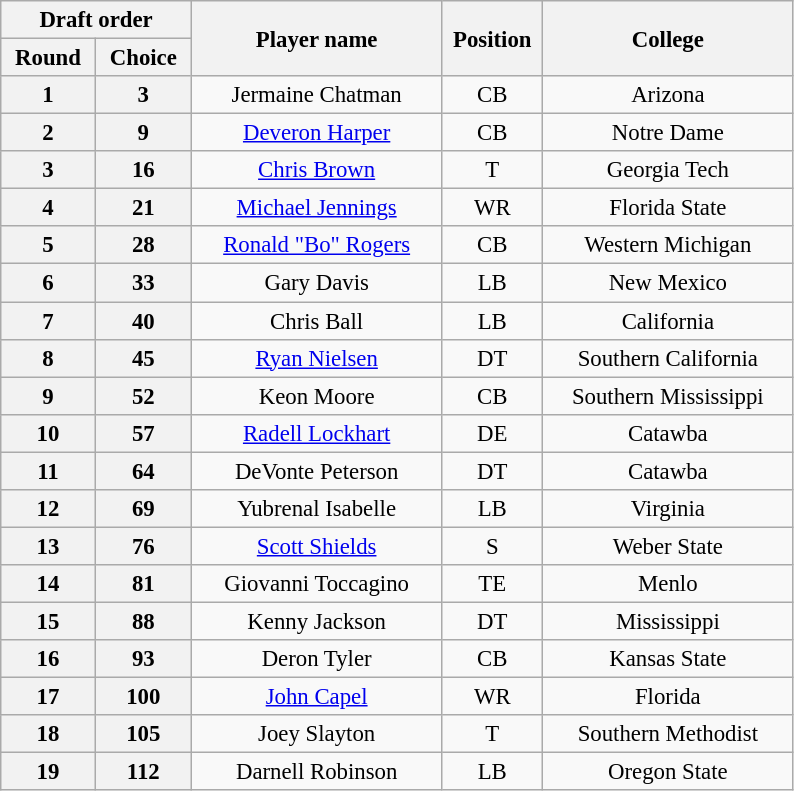<table class="wikitable" style="font-size:95%; text-align:center">
<tr>
<th width="120" colspan="2">Draft order</th>
<th width="160" rowspan="2">Player name</th>
<th width="60"  rowspan="2">Position</th>
<th width="160" rowspan="2">College</th>
</tr>
<tr>
<th>Round</th>
<th>Choice</th>
</tr>
<tr>
<th>1</th>
<th>3</th>
<td>Jermaine Chatman</td>
<td>CB</td>
<td>Arizona</td>
</tr>
<tr>
<th>2</th>
<th>9</th>
<td><a href='#'>Deveron Harper</a></td>
<td>CB</td>
<td>Notre Dame</td>
</tr>
<tr>
<th>3</th>
<th>16</th>
<td><a href='#'>Chris Brown</a></td>
<td>T</td>
<td>Georgia Tech</td>
</tr>
<tr>
<th>4</th>
<th>21</th>
<td><a href='#'>Michael Jennings</a></td>
<td>WR</td>
<td>Florida State</td>
</tr>
<tr>
<th>5</th>
<th>28</th>
<td><a href='#'>Ronald "Bo" Rogers</a></td>
<td>CB</td>
<td>Western Michigan</td>
</tr>
<tr>
<th>6</th>
<th>33</th>
<td>Gary Davis</td>
<td>LB</td>
<td>New Mexico</td>
</tr>
<tr>
<th>7</th>
<th>40</th>
<td>Chris Ball</td>
<td>LB</td>
<td>California</td>
</tr>
<tr>
<th>8</th>
<th>45</th>
<td><a href='#'>Ryan Nielsen</a></td>
<td>DT</td>
<td>Southern California</td>
</tr>
<tr>
<th>9</th>
<th>52</th>
<td>Keon Moore</td>
<td>CB</td>
<td>Southern Mississippi</td>
</tr>
<tr>
<th>10</th>
<th>57</th>
<td><a href='#'>Radell Lockhart</a></td>
<td>DE</td>
<td>Catawba</td>
</tr>
<tr>
<th>11</th>
<th>64</th>
<td>DeVonte Peterson</td>
<td>DT</td>
<td>Catawba</td>
</tr>
<tr>
<th>12</th>
<th>69</th>
<td>Yubrenal Isabelle</td>
<td>LB</td>
<td>Virginia</td>
</tr>
<tr>
<th>13</th>
<th>76</th>
<td><a href='#'>Scott Shields</a></td>
<td>S</td>
<td>Weber State</td>
</tr>
<tr>
<th>14</th>
<th>81</th>
<td>Giovanni Toccagino</td>
<td>TE</td>
<td>Menlo</td>
</tr>
<tr>
<th>15</th>
<th>88</th>
<td>Kenny Jackson</td>
<td>DT</td>
<td>Mississippi</td>
</tr>
<tr>
<th>16</th>
<th>93</th>
<td>Deron Tyler</td>
<td>CB</td>
<td>Kansas State</td>
</tr>
<tr>
<th>17</th>
<th>100</th>
<td><a href='#'>John Capel</a></td>
<td>WR</td>
<td>Florida</td>
</tr>
<tr>
<th>18</th>
<th>105</th>
<td>Joey Slayton</td>
<td>T</td>
<td>Southern Methodist</td>
</tr>
<tr>
<th>19</th>
<th>112</th>
<td>Darnell Robinson</td>
<td>LB</td>
<td>Oregon State</td>
</tr>
</table>
